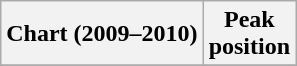<table class="wikitable plainrowheaders">
<tr>
<th scope="col">Chart (2009–2010)</th>
<th scope="col">Peak<br>position</th>
</tr>
<tr>
</tr>
</table>
